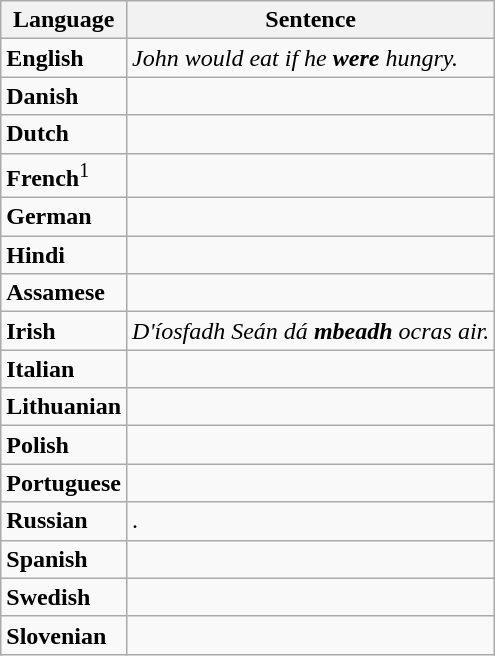<table class="wikitable">
<tr>
<th>Language</th>
<th>Sentence</th>
</tr>
<tr>
<td><strong>English</strong></td>
<td><em>John would eat if he <strong>were</strong> hungry.</em></td>
</tr>
<tr>
<td><strong>Danish</strong></td>
<td></td>
</tr>
<tr>
<td><strong>Dutch</strong></td>
<td></td>
</tr>
<tr>
<td><strong>French</strong><sup>1</sup></td>
<td></td>
</tr>
<tr>
<td><strong>German</strong></td>
<td></td>
</tr>
<tr>
<td><strong>Hindi</strong></td>
<td><br></td>
</tr>
<tr>
<td><strong>Assamese</strong></td>
<td><br></td>
</tr>
<tr>
<td><strong>Irish</strong></td>
<td><em> D'íosfadh Seán dá <strong>mbeadh</strong> ocras air.</em></td>
</tr>
<tr>
<td><strong>Italian</strong></td>
<td></td>
</tr>
<tr>
<td><strong>Lithuanian</strong></td>
<td></td>
</tr>
<tr>
<td><strong>Polish</strong></td>
<td></td>
</tr>
<tr>
<td><strong>Portuguese</strong></td>
<td></td>
</tr>
<tr>
<td><strong>Russian</strong></td>
<td>.</td>
</tr>
<tr>
<td><strong>Spanish</strong></td>
<td></td>
</tr>
<tr>
<td><strong>Swedish</strong></td>
<td></td>
</tr>
<tr>
<td><strong>Slovenian</strong></td>
<td></td>
</tr>
</table>
